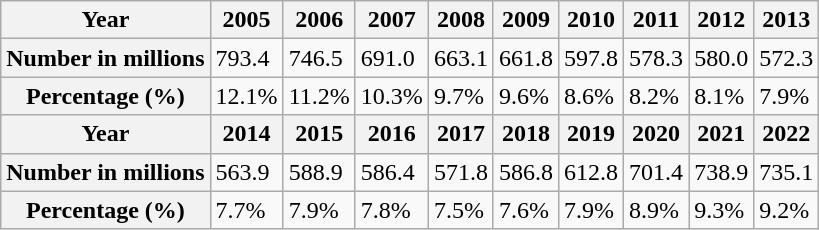<table class="wikitable">
<tr>
<th>Year</th>
<th>2005</th>
<th>2006</th>
<th>2007</th>
<th>2008</th>
<th>2009</th>
<th>2010</th>
<th>2011</th>
<th>2012</th>
<th>2013</th>
</tr>
<tr>
<th>Number in millions</th>
<td>793.4</td>
<td>746.5</td>
<td>691.0</td>
<td>663.1</td>
<td>661.8</td>
<td>597.8</td>
<td>578.3</td>
<td>580.0</td>
<td>572.3</td>
</tr>
<tr>
<th>Percentage (%)</th>
<td>12.1%</td>
<td>11.2%</td>
<td>10.3%</td>
<td>9.7%</td>
<td>9.6%</td>
<td>8.6%</td>
<td>8.2%</td>
<td>8.1%</td>
<td>7.9%</td>
</tr>
<tr>
<th>Year</th>
<th>2014</th>
<th>2015</th>
<th>2016</th>
<th>2017</th>
<th>2018</th>
<th>2019</th>
<th>2020</th>
<th>2021</th>
<th>2022</th>
</tr>
<tr>
<th>Number in millions</th>
<td>563.9</td>
<td>588.9</td>
<td>586.4</td>
<td>571.8</td>
<td>586.8</td>
<td>612.8</td>
<td>701.4</td>
<td>738.9</td>
<td>735.1</td>
</tr>
<tr>
<th>Percentage (%)</th>
<td>7.7%</td>
<td>7.9%</td>
<td>7.8%</td>
<td>7.5%</td>
<td>7.6%</td>
<td>7.9%</td>
<td>8.9%</td>
<td>9.3%</td>
<td>9.2%</td>
</tr>
</table>
